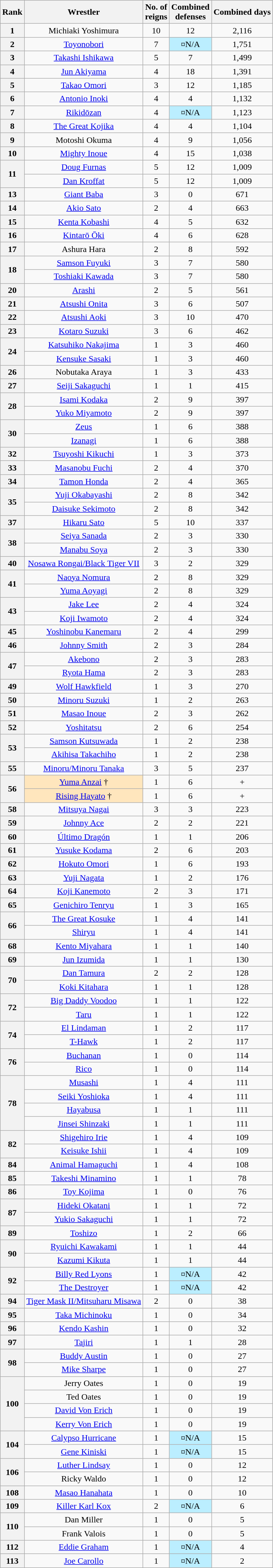<table class="wikitable sortable" style="text-align: center">
<tr>
<th>Rank</th>
<th>Wrestler</th>
<th>No. of<br>reigns</th>
<th>Combined<br>defenses</th>
<th data-sort-type="number">Combined days</th>
</tr>
<tr>
<th>1</th>
<td>Michiaki Yoshimura</td>
<td>10</td>
<td>12</td>
<td>2,116</td>
</tr>
<tr>
<th>2</th>
<td><a href='#'>Toyonobori</a></td>
<td>7</td>
<td style="background-color:#bbeeff">¤N/A</td>
<td>1,751</td>
</tr>
<tr>
<th>3</th>
<td><a href='#'>Takashi Ishikawa</a></td>
<td>5</td>
<td>7</td>
<td>1,499</td>
</tr>
<tr>
<th>4</th>
<td><a href='#'>Jun Akiyama</a></td>
<td>4</td>
<td>18</td>
<td>1,391</td>
</tr>
<tr>
<th>5</th>
<td><a href='#'>Takao Omori</a></td>
<td>3</td>
<td>12</td>
<td>1,185</td>
</tr>
<tr>
<th>6</th>
<td><a href='#'>Antonio Inoki</a></td>
<td>4</td>
<td>4</td>
<td>1,132</td>
</tr>
<tr>
<th>7</th>
<td><a href='#'>Rikidōzan</a></td>
<td>4</td>
<td style="background-color:#bbeeff">¤N/A</td>
<td>1,123</td>
</tr>
<tr>
<th>8</th>
<td><a href='#'>The Great Kojika</a></td>
<td>4</td>
<td>4</td>
<td>1,104</td>
</tr>
<tr>
<th>9</th>
<td>Motoshi Okuma</td>
<td>4</td>
<td>9</td>
<td>1,056</td>
</tr>
<tr>
<th>10</th>
<td><a href='#'>Mighty Inoue</a></td>
<td>4</td>
<td>15</td>
<td>1,038</td>
</tr>
<tr>
<th rowspan=2>11</th>
<td><a href='#'>Doug Furnas</a></td>
<td>5</td>
<td>12</td>
<td>1,009</td>
</tr>
<tr>
<td><a href='#'>Dan Kroffat</a></td>
<td>5</td>
<td>12</td>
<td>1,009</td>
</tr>
<tr>
<th>13</th>
<td><a href='#'>Giant Baba</a></td>
<td>3</td>
<td>0</td>
<td>671</td>
</tr>
<tr>
<th>14</th>
<td><a href='#'>Akio Sato</a></td>
<td>2</td>
<td>4</td>
<td>663</td>
</tr>
<tr>
<th>15</th>
<td><a href='#'>Kenta Kobashi</a></td>
<td>4</td>
<td>5</td>
<td>632</td>
</tr>
<tr>
<th>16</th>
<td><a href='#'>Kintarō Ōki</a></td>
<td>4</td>
<td>6</td>
<td>628</td>
</tr>
<tr>
<th>17</th>
<td>Ashura Hara</td>
<td>2</td>
<td>8</td>
<td>592</td>
</tr>
<tr>
<th rowspan=2>18</th>
<td><a href='#'>Samson Fuyuki</a></td>
<td>3</td>
<td>7</td>
<td>580</td>
</tr>
<tr>
<td><a href='#'>Toshiaki Kawada</a></td>
<td>3</td>
<td>7</td>
<td>580</td>
</tr>
<tr>
<th>20</th>
<td><a href='#'>Arashi</a></td>
<td>2</td>
<td>5</td>
<td>561</td>
</tr>
<tr>
<th>21</th>
<td><a href='#'>Atsushi Onita</a></td>
<td>3</td>
<td>6</td>
<td>507</td>
</tr>
<tr>
<th>22</th>
<td><a href='#'>Atsushi Aoki</a></td>
<td>3</td>
<td>10</td>
<td>470</td>
</tr>
<tr>
<th>23</th>
<td><a href='#'>Kotaro Suzuki</a></td>
<td>3</td>
<td>6</td>
<td>462</td>
</tr>
<tr>
<th rowspan=2>24</th>
<td><a href='#'>Katsuhiko Nakajima</a></td>
<td>1</td>
<td>3</td>
<td>460</td>
</tr>
<tr>
<td><a href='#'>Kensuke Sasaki</a></td>
<td>1</td>
<td>3</td>
<td>460</td>
</tr>
<tr>
<th>26</th>
<td>Nobutaka Araya</td>
<td>1</td>
<td>3</td>
<td>433</td>
</tr>
<tr>
<th>27</th>
<td><a href='#'>Seiji Sakaguchi</a></td>
<td>1</td>
<td>1</td>
<td>415</td>
</tr>
<tr>
<th rowspan=2>28</th>
<td><a href='#'>Isami Kodaka</a></td>
<td>2</td>
<td>9</td>
<td>397</td>
</tr>
<tr>
<td><a href='#'>Yuko Miyamoto</a></td>
<td>2</td>
<td>9</td>
<td>397</td>
</tr>
<tr>
<th rowspan=2>30</th>
<td><a href='#'>Zeus</a></td>
<td>1</td>
<td>6</td>
<td>388</td>
</tr>
<tr>
<td><a href='#'>Izanagi</a></td>
<td>1</td>
<td>6</td>
<td>388</td>
</tr>
<tr>
<th>32</th>
<td><a href='#'>Tsuyoshi Kikuchi</a></td>
<td>1</td>
<td>3</td>
<td>373</td>
</tr>
<tr>
<th>33</th>
<td><a href='#'>Masanobu Fuchi</a></td>
<td>2</td>
<td>4</td>
<td>370</td>
</tr>
<tr>
<th>34</th>
<td><a href='#'>Tamon Honda</a></td>
<td>2</td>
<td>4</td>
<td>365</td>
</tr>
<tr>
<th rowspan=2>35</th>
<td><a href='#'>Yuji Okabayashi</a></td>
<td>2</td>
<td>8</td>
<td>342</td>
</tr>
<tr>
<td><a href='#'>Daisuke Sekimoto</a></td>
<td>2</td>
<td>8</td>
<td>342</td>
</tr>
<tr>
<th>37</th>
<td><a href='#'>Hikaru Sato</a></td>
<td>5</td>
<td>10</td>
<td>337</td>
</tr>
<tr>
<th rowspan=2>38</th>
<td><a href='#'>Seiya Sanada</a></td>
<td>2</td>
<td>3</td>
<td>330</td>
</tr>
<tr>
<td><a href='#'>Manabu Soya</a></td>
<td>2</td>
<td>3</td>
<td>330</td>
</tr>
<tr>
<th>40</th>
<td><a href='#'>Nosawa Rongai/Black Tiger VII</a></td>
<td>3</td>
<td>2</td>
<td>329</td>
</tr>
<tr>
<th rowspan=2>41</th>
<td><a href='#'>Naoya Nomura</a></td>
<td>2</td>
<td>8</td>
<td>329</td>
</tr>
<tr>
<td><a href='#'>Yuma Aoyagi</a></td>
<td>2</td>
<td>8</td>
<td>329</td>
</tr>
<tr>
<th rowspan=2>43</th>
<td><a href='#'>Jake Lee</a></td>
<td>2</td>
<td>4</td>
<td>324</td>
</tr>
<tr>
<td><a href='#'>Koji Iwamoto</a></td>
<td>2</td>
<td>4</td>
<td>324</td>
</tr>
<tr>
<th>45</th>
<td><a href='#'>Yoshinobu Kanemaru</a></td>
<td>2</td>
<td>4</td>
<td>299</td>
</tr>
<tr>
<th>46</th>
<td><a href='#'>Johnny Smith</a></td>
<td>2</td>
<td>3</td>
<td>284</td>
</tr>
<tr>
<th rowspan=2>47</th>
<td><a href='#'>Akebono</a></td>
<td>2</td>
<td>3</td>
<td>283</td>
</tr>
<tr>
<td><a href='#'>Ryota Hama</a></td>
<td>2</td>
<td>3</td>
<td>283</td>
</tr>
<tr>
<th>49</th>
<td><a href='#'>Wolf Hawkfield</a></td>
<td>1</td>
<td>3</td>
<td>270</td>
</tr>
<tr>
<th>50</th>
<td><a href='#'>Minoru Suzuki</a></td>
<td>1</td>
<td>2</td>
<td>263</td>
</tr>
<tr>
<th>51</th>
<td><a href='#'>Masao Inoue</a></td>
<td>2</td>
<td>3</td>
<td>262</td>
</tr>
<tr>
<th>52</th>
<td><a href='#'>Yoshitatsu</a></td>
<td>2</td>
<td>6</td>
<td>254</td>
</tr>
<tr>
<th rowspan=2>53</th>
<td><a href='#'>Samson Kutsuwada</a></td>
<td>1</td>
<td>2</td>
<td>238</td>
</tr>
<tr>
<td><a href='#'>Akihisa Takachiho</a></td>
<td>1</td>
<td>2</td>
<td>238</td>
</tr>
<tr>
<th>55</th>
<td><a href='#'>Minoru/Minoru Tanaka</a></td>
<td>3</td>
<td>5</td>
<td>237</td>
</tr>
<tr>
<th rowspan=2>56</th>
<td style="background-color:#FFE6BD"><a href='#'>Yuma Anzai</a> †</td>
<td>1</td>
<td>6</td>
<td>+</td>
</tr>
<tr>
<td style="background-color:#FFE6BD"><a href='#'>Rising Hayato</a> †</td>
<td>1</td>
<td>6</td>
<td>+</td>
</tr>
<tr>
<th>58</th>
<td><a href='#'>Mitsuya Nagai</a></td>
<td>3</td>
<td>3</td>
<td>223</td>
</tr>
<tr>
<th>59</th>
<td><a href='#'>Johnny Ace</a></td>
<td>2</td>
<td>2</td>
<td>221</td>
</tr>
<tr>
<th>60</th>
<td><a href='#'>Último Dragón</a></td>
<td>1</td>
<td>1</td>
<td>206</td>
</tr>
<tr>
<th>61</th>
<td><a href='#'>Yusuke Kodama</a></td>
<td>2</td>
<td>6</td>
<td>203</td>
</tr>
<tr>
<th>62</th>
<td><a href='#'>Hokuto Omori</a></td>
<td>1</td>
<td>6</td>
<td>193</td>
</tr>
<tr>
<th>63</th>
<td><a href='#'>Yuji Nagata</a></td>
<td>1</td>
<td>2</td>
<td>176</td>
</tr>
<tr>
<th>64</th>
<td><a href='#'>Koji Kanemoto</a></td>
<td>2</td>
<td>3</td>
<td>171</td>
</tr>
<tr>
<th>65</th>
<td><a href='#'>Genichiro Tenryu</a></td>
<td>1</td>
<td>3</td>
<td>165</td>
</tr>
<tr>
<th rowspan=2>66</th>
<td><a href='#'>The Great Kosuke</a></td>
<td>1</td>
<td>4</td>
<td>141</td>
</tr>
<tr>
<td><a href='#'>Shiryu</a></td>
<td>1</td>
<td>4</td>
<td>141</td>
</tr>
<tr>
<th>68</th>
<td><a href='#'>Kento Miyahara</a></td>
<td>1</td>
<td>1</td>
<td>140</td>
</tr>
<tr>
<th>69</th>
<td><a href='#'>Jun Izumida</a></td>
<td>1</td>
<td>1</td>
<td>130</td>
</tr>
<tr>
<th rowspan=2>70</th>
<td><a href='#'>Dan Tamura</a></td>
<td>2</td>
<td>2</td>
<td>128</td>
</tr>
<tr>
<td><a href='#'>Koki Kitahara</a></td>
<td>1</td>
<td>1</td>
<td>128</td>
</tr>
<tr>
<th rowspan=2>72</th>
<td><a href='#'>Big Daddy Voodoo</a></td>
<td>1</td>
<td>1</td>
<td>122</td>
</tr>
<tr>
<td><a href='#'>Taru</a></td>
<td>1</td>
<td>1</td>
<td>122</td>
</tr>
<tr>
<th rowspan=2>74</th>
<td><a href='#'>El Lindaman</a></td>
<td>1</td>
<td>2</td>
<td>117</td>
</tr>
<tr>
<td><a href='#'>T-Hawk</a></td>
<td>1</td>
<td>2</td>
<td>117</td>
</tr>
<tr>
<th rowspan=2>76</th>
<td><a href='#'>Buchanan</a></td>
<td>1</td>
<td>0</td>
<td>114</td>
</tr>
<tr>
<td><a href='#'>Rico</a></td>
<td>1</td>
<td>0</td>
<td>114</td>
</tr>
<tr>
<th rowspan=4>78</th>
<td><a href='#'>Musashi</a></td>
<td>1</td>
<td>4</td>
<td>111</td>
</tr>
<tr>
<td><a href='#'>Seiki Yoshioka</a></td>
<td>1</td>
<td>4</td>
<td>111</td>
</tr>
<tr>
<td><a href='#'>Hayabusa</a></td>
<td>1</td>
<td>1</td>
<td>111</td>
</tr>
<tr>
<td><a href='#'>Jinsei Shinzaki</a></td>
<td>1</td>
<td>1</td>
<td>111</td>
</tr>
<tr>
<th rowspan=2>82</th>
<td><a href='#'>Shigehiro Irie</a></td>
<td>1</td>
<td>4</td>
<td>109</td>
</tr>
<tr>
<td><a href='#'>Keisuke Ishii</a></td>
<td>1</td>
<td>4</td>
<td>109</td>
</tr>
<tr>
<th>84</th>
<td><a href='#'>Animal Hamaguchi</a></td>
<td>1</td>
<td>4</td>
<td>108</td>
</tr>
<tr>
<th>85</th>
<td><a href='#'>Takeshi Minamino</a></td>
<td>1</td>
<td>1</td>
<td>78</td>
</tr>
<tr>
<th>86</th>
<td><a href='#'>Toy Kojima</a></td>
<td>1</td>
<td>0</td>
<td>76</td>
</tr>
<tr>
<th rowspan=2>87</th>
<td><a href='#'>Hideki Okatani</a></td>
<td>1</td>
<td>1</td>
<td>72</td>
</tr>
<tr>
<td><a href='#'>Yukio Sakaguchi</a></td>
<td>1</td>
<td>1</td>
<td>72</td>
</tr>
<tr>
<th>89</th>
<td><a href='#'>Toshizo</a></td>
<td>1</td>
<td>2</td>
<td>66</td>
</tr>
<tr>
<th rowspan=2>90</th>
<td><a href='#'>Ryuichi Kawakami</a></td>
<td>1</td>
<td>1</td>
<td>44</td>
</tr>
<tr>
<td><a href='#'>Kazumi Kikuta</a></td>
<td>1</td>
<td>1</td>
<td>44</td>
</tr>
<tr>
<th rowspan=2>92</th>
<td><a href='#'>Billy Red Lyons</a></td>
<td>1</td>
<td style="background-color:#bbeeff">¤N/A</td>
<td>42</td>
</tr>
<tr>
<td><a href='#'>The Destroyer</a></td>
<td>1</td>
<td style="background-color:#bbeeff">¤N/A</td>
<td>42</td>
</tr>
<tr>
<th>94</th>
<td><a href='#'>Tiger Mask II/Mitsuharu Misawa</a></td>
<td>2</td>
<td>0</td>
<td>38</td>
</tr>
<tr>
<th>95</th>
<td><a href='#'>Taka Michinoku</a></td>
<td>1</td>
<td>0</td>
<td>34</td>
</tr>
<tr>
<th>96</th>
<td><a href='#'>Kendo Kashin</a></td>
<td>1</td>
<td>0</td>
<td>32</td>
</tr>
<tr>
<th>97</th>
<td><a href='#'>Tajiri</a></td>
<td>1</td>
<td>1</td>
<td>28</td>
</tr>
<tr>
<th rowspan=2>98</th>
<td><a href='#'>Buddy Austin</a></td>
<td>1</td>
<td>0</td>
<td>27</td>
</tr>
<tr>
<td><a href='#'>Mike Sharpe</a></td>
<td>1</td>
<td>0</td>
<td>27</td>
</tr>
<tr>
<th rowspan=4>100</th>
<td>Jerry Oates</td>
<td>1</td>
<td>0</td>
<td>19</td>
</tr>
<tr>
<td>Ted Oates</td>
<td>1</td>
<td>0</td>
<td>19</td>
</tr>
<tr>
<td><a href='#'>David Von Erich</a></td>
<td>1</td>
<td>0</td>
<td>19</td>
</tr>
<tr>
<td><a href='#'>Kerry Von Erich</a></td>
<td>1</td>
<td>0</td>
<td>19</td>
</tr>
<tr>
<th rowspan=2>104</th>
<td><a href='#'>Calypso Hurricane</a></td>
<td>1</td>
<td style="background-color:#bbeeff">¤N/A</td>
<td>15</td>
</tr>
<tr>
<td><a href='#'>Gene Kiniski</a></td>
<td>1</td>
<td style="background-color:#bbeeff">¤N/A</td>
<td>15</td>
</tr>
<tr>
<th rowspan=2>106</th>
<td><a href='#'>Luther Lindsay</a></td>
<td>1</td>
<td>0</td>
<td>12</td>
</tr>
<tr>
<td>Ricky Waldo</td>
<td>1</td>
<td>0</td>
<td>12</td>
</tr>
<tr>
<th>108</th>
<td><a href='#'>Masao Hanahata</a></td>
<td>1</td>
<td>0</td>
<td>10</td>
</tr>
<tr>
<th>109</th>
<td><a href='#'>Killer Karl Kox</a></td>
<td>2</td>
<td style="background-color:#bbeeff">¤N/A</td>
<td>6</td>
</tr>
<tr>
<th rowspan=2>110</th>
<td>Dan Miller</td>
<td>1</td>
<td>0</td>
<td>5</td>
</tr>
<tr>
<td>Frank Valois</td>
<td>1</td>
<td>0</td>
<td>5</td>
</tr>
<tr>
<th>112</th>
<td><a href='#'>Eddie Graham</a></td>
<td>1</td>
<td style="background-color:#bbeeff">¤N/A</td>
<td>4</td>
</tr>
<tr>
<th>113</th>
<td><a href='#'>Joe Carollo</a></td>
<td>1</td>
<td style="background-color:#bbeeff">¤N/A</td>
<td>2</td>
</tr>
</table>
